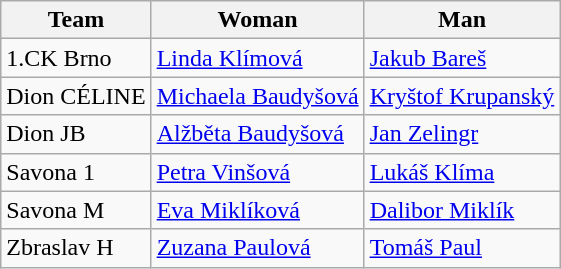<table class="wikitable">
<tr>
<th>Team</th>
<th>Woman</th>
<th>Man</th>
</tr>
<tr>
<td>1.CK Brno</td>
<td><a href='#'>Linda Klímová</a></td>
<td><a href='#'>Jakub Bareš</a></td>
</tr>
<tr>
<td>Dion CÉLINE</td>
<td><a href='#'>Michaela Baudyšová</a></td>
<td><a href='#'>Kryštof Krupanský</a></td>
</tr>
<tr>
<td>Dion JB</td>
<td><a href='#'>Alžběta Baudyšová</a></td>
<td><a href='#'>Jan Zelingr</a></td>
</tr>
<tr>
<td>Savona 1</td>
<td><a href='#'>Petra Vinšová</a></td>
<td><a href='#'>Lukáš Klíma</a></td>
</tr>
<tr>
<td>Savona M</td>
<td><a href='#'>Eva Miklíková</a></td>
<td><a href='#'>Dalibor Miklík</a></td>
</tr>
<tr>
<td>Zbraslav H</td>
<td><a href='#'>Zuzana Paulová</a></td>
<td><a href='#'>Tomáš Paul</a></td>
</tr>
</table>
